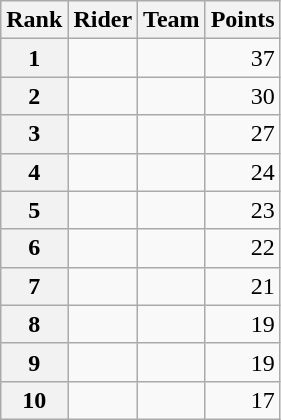<table class="wikitable">
<tr>
<th scope="col">Rank</th>
<th scope="col">Rider</th>
<th scope="col">Team</th>
<th scope="col">Points</th>
</tr>
<tr>
<th scope="row">1</th>
<td></td>
<td></td>
<td style="text-align:right;">37</td>
</tr>
<tr>
<th scope="row">2</th>
<td> </td>
<td></td>
<td style="text-align:right;">30</td>
</tr>
<tr>
<th scope="row">3</th>
<td></td>
<td></td>
<td style="text-align:right;">27</td>
</tr>
<tr>
<th scope="row">4</th>
<td></td>
<td></td>
<td style="text-align:right;">24</td>
</tr>
<tr>
<th scope="row">5</th>
<td></td>
<td></td>
<td style="text-align:right;">23</td>
</tr>
<tr>
<th scope="row">6</th>
<td></td>
<td></td>
<td style="text-align:right;">22</td>
</tr>
<tr>
<th scope="row">7</th>
<td></td>
<td></td>
<td style="text-align:right;">21</td>
</tr>
<tr>
<th scope="row">8</th>
<td> </td>
<td></td>
<td style="text-align:right;">19</td>
</tr>
<tr>
<th scope="row">9</th>
<td></td>
<td></td>
<td style="text-align:right;">19</td>
</tr>
<tr>
<th scope="row">10</th>
<td></td>
<td></td>
<td style="text-align:right;">17</td>
</tr>
</table>
